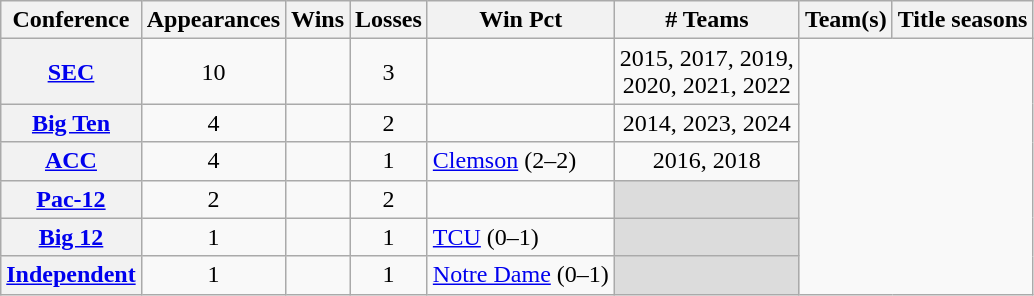<table class="wikitable sortable plainrowheaders" style="text-align:center;">
<tr>
<th scope="col">Conference</th>
<th scope="col">Appearances</th>
<th scope="col">Wins</th>
<th scope="col">Losses</th>
<th scope="col">Win Pct</th>
<th scope="col"># Teams</th>
<th scope="col" class=unsortable>Team(s)</th>
<th scope="col" class=unsortable>Title seasons</th>
</tr>
<tr>
<th scope="row" style="text-align:center"><a href='#'>SEC</a></th>
<td>10</td>
<td></td>
<td>3</td>
<td align=left></td>
<td>2015, 2017, 2019, <br>2020, 2021, 2022 </td>
</tr>
<tr>
<th scope="row" style="text-align:center"><a href='#'>Big Ten</a></th>
<td>4</td>
<td></td>
<td>2</td>
<td align=left></td>
<td>2014, 2023, 2024</td>
</tr>
<tr>
<th scope="row" style="text-align:center"><a href='#'>ACC</a></th>
<td>4</td>
<td></td>
<td>1</td>
<td align=left><a href='#'>Clemson</a> (2–2)</td>
<td>2016, 2018</td>
</tr>
<tr>
<th scope="row" style="text-align:center"><a href='#'>Pac-12</a></th>
<td>2</td>
<td></td>
<td>2</td>
<td align=left></td>
<td style="background:#DCDCDC;"></td>
</tr>
<tr>
<th scope="row" style="text-align:center"><a href='#'>Big 12</a></th>
<td>1</td>
<td></td>
<td>1</td>
<td align=left><a href='#'>TCU</a> (0–1)</td>
<td style="background:#DCDCDC;"></td>
</tr>
<tr>
<th scope="row" style="text-align:center"><a href='#'>Independent</a></th>
<td>1</td>
<td></td>
<td>1</td>
<td align=left><a href='#'>Notre Dame</a> (0–1)</td>
<td style="background:#DCDCDC;"></td>
</tr>
</table>
